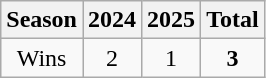<table class="wikitable">
<tr>
<th>Season</th>
<th>2024</th>
<th>2025</th>
<th>Total</th>
</tr>
<tr align=center>
<td>Wins</td>
<td>2</td>
<td>1</td>
<td><strong>3</strong></td>
</tr>
</table>
